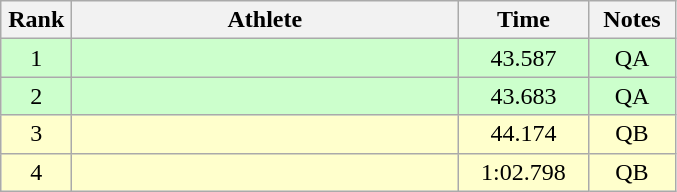<table class=wikitable style="text-align:center">
<tr>
<th width=40>Rank</th>
<th width=250>Athlete</th>
<th width=80>Time</th>
<th width=50>Notes</th>
</tr>
<tr bgcolor="ccffcc">
<td>1</td>
<td align=left></td>
<td>43.587</td>
<td>QA</td>
</tr>
<tr bgcolor="ccffcc">
<td>2</td>
<td align=left></td>
<td>43.683</td>
<td>QA</td>
</tr>
<tr bgcolor="ffffcc">
<td>3</td>
<td align=left></td>
<td>44.174</td>
<td>QB</td>
</tr>
<tr bgcolor="ffffcc">
<td>4</td>
<td align=left></td>
<td>1:02.798</td>
<td>QB</td>
</tr>
</table>
